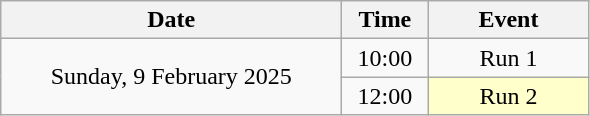<table class = "wikitable" style="text-align:center;">
<tr>
<th width=220>Date</th>
<th width=50>Time</th>
<th width=100>Event</th>
</tr>
<tr>
<td rowspan="2">Sunday, 9 February 2025</td>
<td>10:00</td>
<td>Run 1</td>
</tr>
<tr>
<td>12:00</td>
<td bgcolor=ffffcc>Run 2</td>
</tr>
</table>
